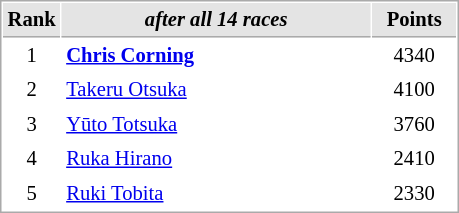<table cellspacing="1" cellpadding="3" style="border:1px solid #aaa; font-size:86%;">
<tr style="background:#e4e4e4;">
<th style="border-bottom:1px solid #aaa; width:10px;">Rank</th>
<th style="border-bottom:1px solid #aaa; width:200px;"><em>after all 14 races</em></th>
<th style="border-bottom:1px solid #aaa; width:50px;">Points</th>
</tr>
<tr>
<td align=center>1</td>
<td><strong> <a href='#'>Chris Corning</a></strong></td>
<td align=center>4340</td>
</tr>
<tr>
<td align=center>2</td>
<td> <a href='#'>Takeru Otsuka</a></td>
<td align=center>4100</td>
</tr>
<tr>
<td align=center>3</td>
<td> <a href='#'>Yūto Totsuka</a></td>
<td align=center>3760</td>
</tr>
<tr>
<td align=center>4</td>
<td> <a href='#'>Ruka Hirano</a></td>
<td align=center>2410</td>
</tr>
<tr>
<td align=center>5</td>
<td> <a href='#'>Ruki Tobita</a></td>
<td align=center>2330</td>
</tr>
</table>
